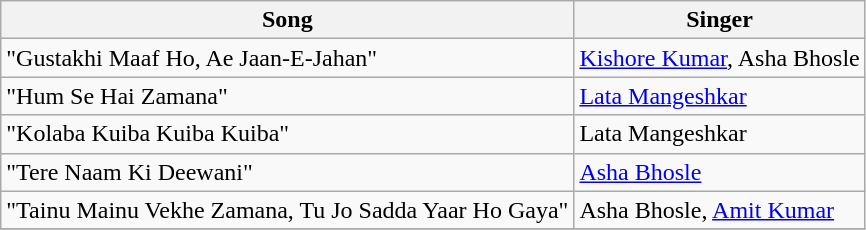<table class="wikitable">
<tr>
<th>Song</th>
<th>Singer</th>
</tr>
<tr>
<td>"Gustakhi Maaf Ho, Ae Jaan-E-Jahan"</td>
<td><a href='#'>Kishore Kumar</a>, Asha Bhosle</td>
</tr>
<tr>
<td>"Hum Se Hai Zamana"</td>
<td><a href='#'>Lata Mangeshkar</a></td>
</tr>
<tr>
<td>"Kolaba Kuiba Kuiba Kuiba"</td>
<td>Lata Mangeshkar</td>
</tr>
<tr>
<td>"Tere Naam Ki Deewani"</td>
<td><a href='#'>Asha Bhosle</a></td>
</tr>
<tr>
<td>"Tainu Mainu Vekhe Zamana, Tu Jo Sadda Yaar Ho Gaya"</td>
<td>Asha Bhosle, <a href='#'>Amit Kumar</a></td>
</tr>
<tr>
</tr>
</table>
